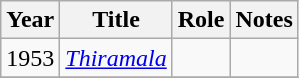<table class="wikitable sortable">
<tr>
<th>Year</th>
<th>Title</th>
<th>Role</th>
<th class="unsortable">Notes</th>
</tr>
<tr>
<td>1953</td>
<td><em><a href='#'>Thiramala</a></em></td>
<td></td>
<td></td>
</tr>
<tr>
</tr>
</table>
